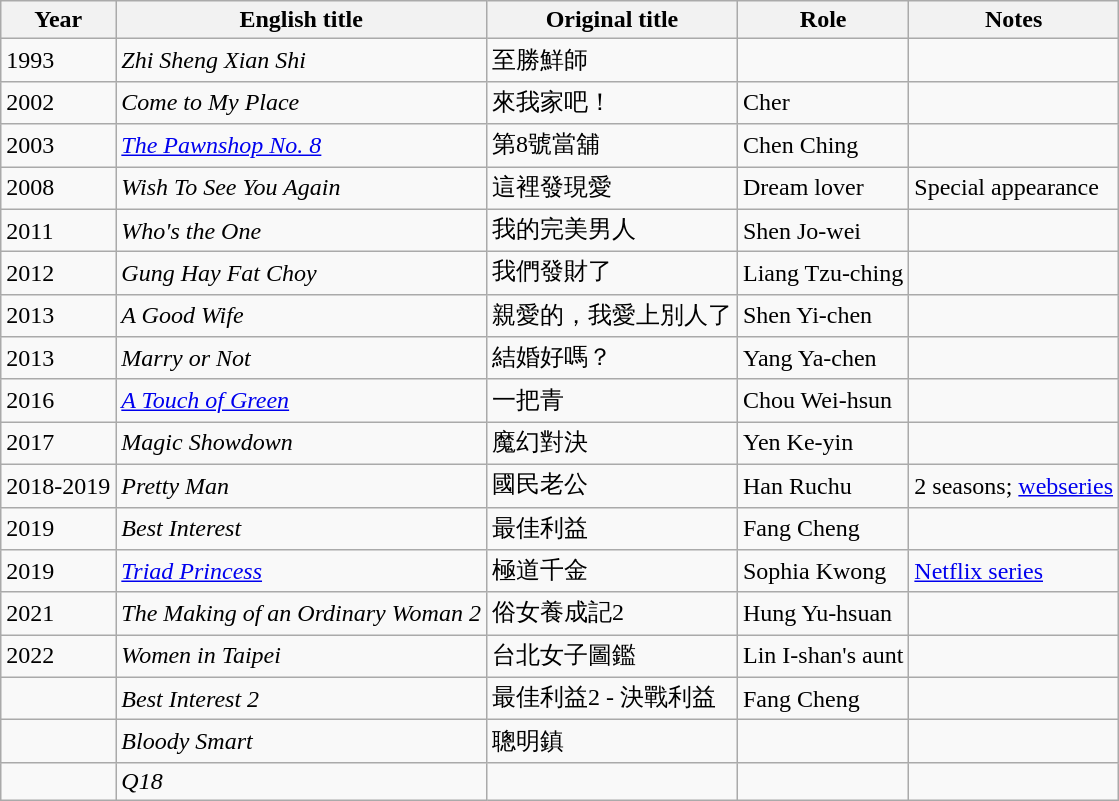<table class="wikitable sortable">
<tr>
<th>Year</th>
<th>English title</th>
<th>Original title</th>
<th>Role</th>
<th class="unsortable">Notes</th>
</tr>
<tr>
<td>1993</td>
<td><em>Zhi Sheng Xian Shi</em></td>
<td>至勝鮮師</td>
<td></td>
<td></td>
</tr>
<tr>
<td>2002</td>
<td><em>Come to My Place</em></td>
<td>來我家吧！</td>
<td>Cher</td>
<td></td>
</tr>
<tr>
<td>2003</td>
<td><em><a href='#'>The Pawnshop No. 8</a></em></td>
<td>第8號當舖</td>
<td>Chen Ching</td>
<td></td>
</tr>
<tr>
<td>2008</td>
<td><em>Wish To See You Again</em></td>
<td>這裡發現愛</td>
<td>Dream lover</td>
<td>Special appearance</td>
</tr>
<tr>
<td>2011</td>
<td><em>Who's the One</em></td>
<td>我的完美男人</td>
<td>Shen Jo-wei</td>
<td></td>
</tr>
<tr>
<td>2012</td>
<td><em>Gung Hay Fat Choy</em></td>
<td>我們發財了</td>
<td>Liang Tzu-ching</td>
<td></td>
</tr>
<tr>
<td>2013</td>
<td><em>A Good Wife</em></td>
<td>親愛的，我愛上別人了</td>
<td>Shen Yi-chen</td>
<td></td>
</tr>
<tr>
<td>2013</td>
<td><em>Marry or Not</em></td>
<td>結婚好嗎？</td>
<td>Yang Ya-chen</td>
<td></td>
</tr>
<tr>
<td>2016</td>
<td><em><a href='#'>A Touch of Green</a></em></td>
<td>一把青</td>
<td>Chou Wei-hsun</td>
<td></td>
</tr>
<tr>
<td>2017</td>
<td><em>Magic Showdown</em></td>
<td>魔幻對決</td>
<td>Yen Ke-yin</td>
<td></td>
</tr>
<tr>
<td>2018-2019</td>
<td><em>Pretty Man</em></td>
<td>國民老公</td>
<td>Han Ruchu</td>
<td>2 seasons; <a href='#'>webseries</a></td>
</tr>
<tr>
<td>2019</td>
<td><em>Best Interest</em></td>
<td>最佳利益</td>
<td>Fang Cheng</td>
<td></td>
</tr>
<tr>
<td>2019</td>
<td><em><a href='#'>Triad Princess</a></em></td>
<td>極道千金</td>
<td>Sophia Kwong</td>
<td><a href='#'>Netflix series</a></td>
</tr>
<tr>
<td>2021</td>
<td><em>The Making of an Ordinary Woman 2</em></td>
<td>俗女養成記2</td>
<td>Hung Yu-hsuan</td>
<td></td>
</tr>
<tr>
<td>2022</td>
<td><em>Women in Taipei</em></td>
<td>台北女子圖鑑</td>
<td>Lin I-shan's aunt</td>
<td></td>
</tr>
<tr>
<td></td>
<td><em>Best Interest 2</em></td>
<td>最佳利益2 - 決戰利益</td>
<td>Fang Cheng</td>
<td></td>
</tr>
<tr>
<td></td>
<td><em>Bloody Smart</em></td>
<td>聰明鎮</td>
<td></td>
<td></td>
</tr>
<tr>
<td></td>
<td><em>Q18</em></td>
<td></td>
<td></td>
<td></td>
</tr>
</table>
